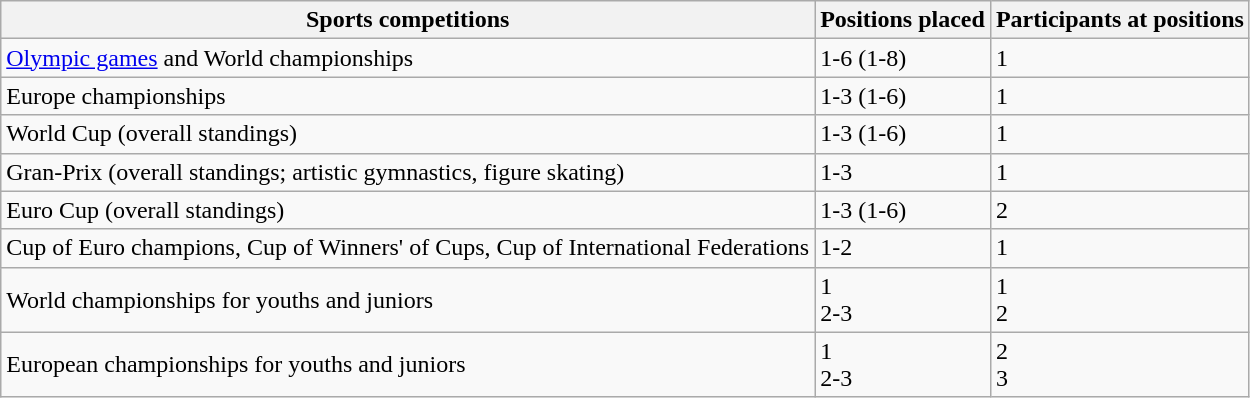<table class="wikitable">
<tr>
<th>Sports competitions</th>
<th>Positions placed</th>
<th>Participants at positions</th>
</tr>
<tr>
<td><a href='#'>Olympic games</a> and World championships</td>
<td>1-6 (1-8)</td>
<td>1</td>
</tr>
<tr>
<td>Europe championships</td>
<td>1-3 (1-6)</td>
<td>1</td>
</tr>
<tr>
<td>World Cup (overall standings)</td>
<td>1-3 (1-6)</td>
<td>1</td>
</tr>
<tr>
<td>Gran-Prix (overall standings; artistic gymnastics, figure skating)</td>
<td>1-3</td>
<td>1</td>
</tr>
<tr>
<td>Euro Cup (overall standings)</td>
<td>1-3 (1-6)</td>
<td>2</td>
</tr>
<tr>
<td>Cup of Euro champions, Cup of Winners' of Cups, Cup of International Federations</td>
<td>1-2</td>
<td>1</td>
</tr>
<tr>
<td>World championships for youths and juniors</td>
<td>1 <br> 2-3</td>
<td>1 <br> 2</td>
</tr>
<tr>
<td>European championships for youths and juniors</td>
<td>1 <br> 2-3</td>
<td>2 <br> 3</td>
</tr>
</table>
